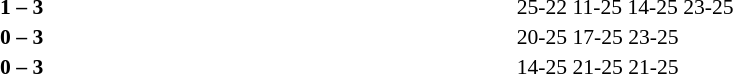<table width=100% cellspacing=1>
<tr>
<th width=20%></th>
<th width=12%></th>
<th width=20%></th>
<th width=33%></th>
<td></td>
</tr>
<tr style=font-size:90%>
<td align=right></td>
<td align=center><strong>1 – 3</strong></td>
<td></td>
<td>25-22 11-25 14-25 23-25</td>
<td></td>
</tr>
<tr style=font-size:90%>
<td align=right></td>
<td align=center><strong>0 – 3</strong></td>
<td></td>
<td>20-25 17-25 23-25</td>
<td></td>
</tr>
<tr style=font-size:90%>
<td align=right></td>
<td align=center><strong>0 – 3</strong></td>
<td></td>
<td>14-25 21-25 21-25</td>
</tr>
</table>
